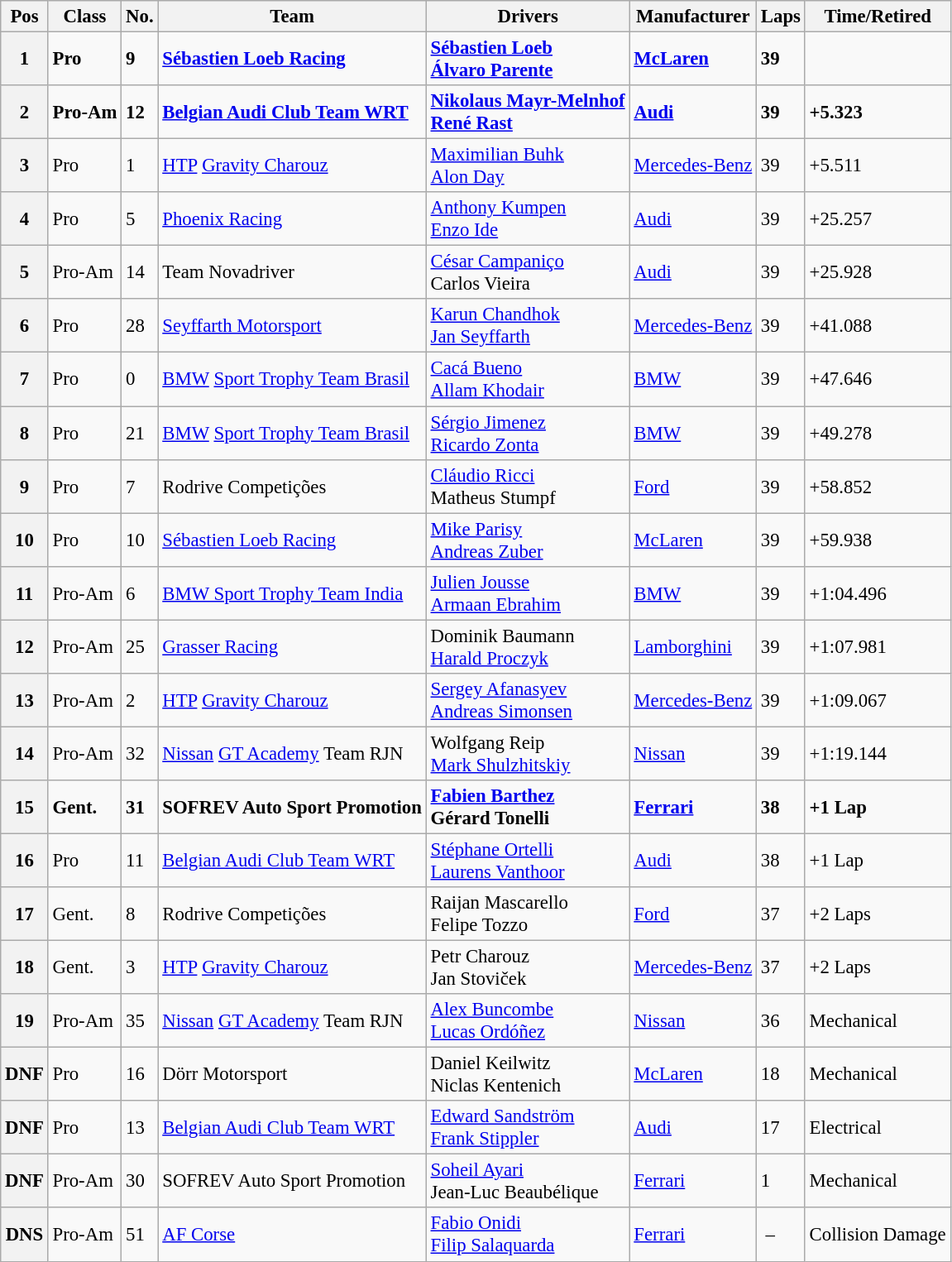<table class="wikitable" style="font-size: 95%;">
<tr>
<th>Pos</th>
<th>Class</th>
<th>No.</th>
<th>Team</th>
<th>Drivers</th>
<th>Manufacturer</th>
<th>Laps</th>
<th>Time/Retired</th>
</tr>
<tr style="font-weight:bold">
<th>1</th>
<td>Pro</td>
<td>9</td>
<td> <a href='#'>Sébastien Loeb Racing</a></td>
<td> <a href='#'>Sébastien Loeb</a><br> <a href='#'>Álvaro Parente</a></td>
<td><a href='#'>McLaren</a></td>
<td>39</td>
<td></td>
</tr>
<tr style="font-weight:bold">
<th>2</th>
<td>Pro-Am</td>
<td>12</td>
<td> <a href='#'>Belgian Audi Club Team WRT</a></td>
<td> <a href='#'>Nikolaus Mayr-Melnhof</a><br> <a href='#'>René Rast</a></td>
<td><a href='#'>Audi</a></td>
<td>39</td>
<td>+5.323</td>
</tr>
<tr>
<th>3</th>
<td>Pro</td>
<td>1</td>
<td> <a href='#'>HTP</a> <a href='#'>Gravity Charouz</a></td>
<td> <a href='#'>Maximilian Buhk</a><br> <a href='#'>Alon Day</a></td>
<td><a href='#'>Mercedes-Benz</a></td>
<td>39</td>
<td>+5.511</td>
</tr>
<tr>
<th>4</th>
<td>Pro</td>
<td>5</td>
<td> <a href='#'>Phoenix Racing</a></td>
<td> <a href='#'>Anthony Kumpen</a><br> <a href='#'>Enzo Ide</a></td>
<td><a href='#'>Audi</a></td>
<td>39</td>
<td>+25.257</td>
</tr>
<tr>
<th>5</th>
<td>Pro-Am</td>
<td>14</td>
<td> Team Novadriver</td>
<td> <a href='#'>César Campaniço</a><br> Carlos Vieira</td>
<td><a href='#'>Audi</a></td>
<td>39</td>
<td>+25.928</td>
</tr>
<tr>
<th>6</th>
<td>Pro</td>
<td>28</td>
<td> <a href='#'>Seyffarth Motorsport</a></td>
<td> <a href='#'>Karun Chandhok</a><br> <a href='#'>Jan Seyffarth</a></td>
<td><a href='#'>Mercedes-Benz</a></td>
<td>39</td>
<td>+41.088</td>
</tr>
<tr>
<th>7</th>
<td>Pro</td>
<td>0</td>
<td> <a href='#'>BMW</a> <a href='#'>Sport Trophy Team Brasil</a></td>
<td> <a href='#'>Cacá Bueno</a><br> <a href='#'>Allam Khodair</a></td>
<td><a href='#'>BMW</a></td>
<td>39</td>
<td>+47.646</td>
</tr>
<tr>
<th>8</th>
<td>Pro</td>
<td>21</td>
<td> <a href='#'>BMW</a> <a href='#'>Sport Trophy Team Brasil</a></td>
<td> <a href='#'>Sérgio Jimenez</a><br> <a href='#'>Ricardo Zonta</a></td>
<td><a href='#'>BMW</a></td>
<td>39</td>
<td>+49.278</td>
</tr>
<tr>
<th>9</th>
<td>Pro</td>
<td>7</td>
<td> Rodrive Competições</td>
<td> <a href='#'>Cláudio Ricci</a><br> Matheus Stumpf</td>
<td><a href='#'>Ford</a></td>
<td>39</td>
<td>+58.852</td>
</tr>
<tr>
<th>10</th>
<td>Pro</td>
<td>10</td>
<td> <a href='#'>Sébastien Loeb Racing</a></td>
<td> <a href='#'>Mike Parisy</a><br> <a href='#'>Andreas Zuber</a></td>
<td><a href='#'>McLaren</a></td>
<td>39</td>
<td>+59.938</td>
</tr>
<tr>
<th>11</th>
<td>Pro-Am</td>
<td>6</td>
<td> <a href='#'>BMW Sport Trophy Team India</a></td>
<td> <a href='#'>Julien Jousse</a><br> <a href='#'>Armaan Ebrahim</a></td>
<td><a href='#'>BMW</a></td>
<td>39</td>
<td>+1:04.496</td>
</tr>
<tr>
<th>12</th>
<td>Pro-Am</td>
<td>25</td>
<td> <a href='#'>Grasser Racing</a></td>
<td> Dominik Baumann<br> <a href='#'>Harald Proczyk</a></td>
<td><a href='#'>Lamborghini</a></td>
<td>39</td>
<td>+1:07.981</td>
</tr>
<tr>
<th>13</th>
<td>Pro-Am</td>
<td>2</td>
<td> <a href='#'>HTP</a> <a href='#'>Gravity Charouz</a></td>
<td> <a href='#'>Sergey Afanasyev</a><br> <a href='#'>Andreas Simonsen</a></td>
<td><a href='#'>Mercedes-Benz</a></td>
<td>39</td>
<td>+1:09.067</td>
</tr>
<tr>
<th>14</th>
<td>Pro-Am</td>
<td>32</td>
<td> <a href='#'>Nissan</a> <a href='#'>GT Academy</a> Team RJN</td>
<td> Wolfgang Reip<br> <a href='#'>Mark Shulzhitskiy</a></td>
<td><a href='#'>Nissan</a></td>
<td>39</td>
<td>+1:19.144</td>
</tr>
<tr style="font-weight:bold">
<th>15</th>
<td>Gent.</td>
<td>31</td>
<td> SOFREV Auto Sport Promotion</td>
<td> <a href='#'>Fabien Barthez</a><br> Gérard Tonelli</td>
<td><a href='#'>Ferrari</a></td>
<td>38</td>
<td>+1 Lap</td>
</tr>
<tr>
<th>16</th>
<td>Pro</td>
<td>11</td>
<td> <a href='#'>Belgian Audi Club Team WRT</a></td>
<td> <a href='#'>Stéphane Ortelli</a><br> <a href='#'>Laurens Vanthoor</a></td>
<td><a href='#'>Audi</a></td>
<td>38</td>
<td>+1 Lap</td>
</tr>
<tr>
<th>17</th>
<td>Gent.</td>
<td>8</td>
<td> Rodrive Competições</td>
<td> Raijan Mascarello<br> Felipe Tozzo</td>
<td><a href='#'>Ford</a></td>
<td>37</td>
<td>+2 Laps</td>
</tr>
<tr>
<th>18</th>
<td>Gent.</td>
<td>3</td>
<td> <a href='#'>HTP</a> <a href='#'>Gravity Charouz</a></td>
<td> Petr Charouz<br> Jan Stoviček</td>
<td><a href='#'>Mercedes-Benz</a></td>
<td>37</td>
<td>+2 Laps</td>
</tr>
<tr>
<th>19</th>
<td>Pro-Am</td>
<td>35</td>
<td> <a href='#'>Nissan</a> <a href='#'>GT Academy</a> Team RJN</td>
<td> <a href='#'>Alex Buncombe</a><br> <a href='#'>Lucas Ordóñez</a></td>
<td><a href='#'>Nissan</a></td>
<td>36</td>
<td>Mechanical</td>
</tr>
<tr>
<th>DNF</th>
<td>Pro</td>
<td>16</td>
<td> Dörr Motorsport</td>
<td> Daniel Keilwitz<br> Niclas Kentenich</td>
<td><a href='#'>McLaren</a></td>
<td>18</td>
<td>Mechanical</td>
</tr>
<tr>
<th>DNF</th>
<td>Pro</td>
<td>13</td>
<td> <a href='#'>Belgian Audi Club Team WRT</a></td>
<td> <a href='#'>Edward Sandström</a><br> <a href='#'>Frank Stippler</a></td>
<td><a href='#'>Audi</a></td>
<td>17</td>
<td>Electrical</td>
</tr>
<tr>
<th>DNF</th>
<td>Pro-Am</td>
<td>30</td>
<td> SOFREV Auto Sport Promotion</td>
<td> <a href='#'>Soheil Ayari</a><br> Jean-Luc Beaubélique</td>
<td><a href='#'>Ferrari</a></td>
<td>1</td>
<td>Mechanical</td>
</tr>
<tr>
<th>DNS</th>
<td>Pro-Am</td>
<td>51</td>
<td> <a href='#'>AF Corse</a></td>
<td> <a href='#'>Fabio Onidi</a><br> <a href='#'>Filip Salaquarda</a></td>
<td><a href='#'>Ferrari</a></td>
<td> –</td>
<td>Collision Damage</td>
</tr>
</table>
